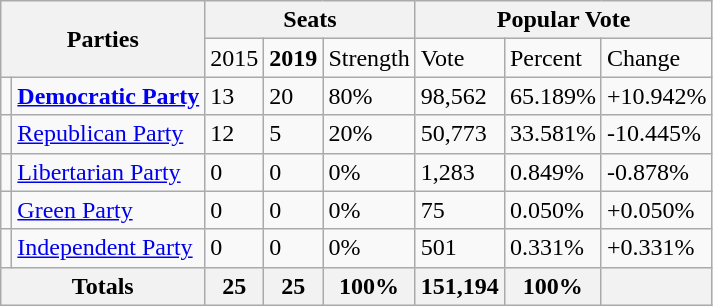<table class="wikitable">
<tr>
<th colspan="2" rowspan="2">Parties</th>
<th colspan="3">Seats</th>
<th colspan="3">Popular Vote</th>
</tr>
<tr>
<td>2015</td>
<td><strong>2019</strong></td>
<td>Strength</td>
<td>Vote</td>
<td>Percent</td>
<td>Change</td>
</tr>
<tr>
<td></td>
<td><strong><a href='#'>Democratic Party</a></strong></td>
<td>13</td>
<td>20</td>
<td>80%</td>
<td>98,562</td>
<td>65.189%</td>
<td>+10.942%</td>
</tr>
<tr>
<td></td>
<td><a href='#'>Republican Party</a></td>
<td>12</td>
<td>5</td>
<td>20%</td>
<td>50,773</td>
<td>33.581%</td>
<td>-10.445%</td>
</tr>
<tr>
<td></td>
<td><a href='#'>Libertarian Party</a></td>
<td>0</td>
<td>0</td>
<td>0%</td>
<td>1,283</td>
<td>0.849%</td>
<td>-0.878%</td>
</tr>
<tr>
<td></td>
<td><a href='#'>Green Party</a></td>
<td>0</td>
<td>0</td>
<td>0%</td>
<td>75</td>
<td>0.050%</td>
<td>+0.050%</td>
</tr>
<tr>
<td></td>
<td><a href='#'>Independent Party</a></td>
<td>0</td>
<td>0</td>
<td>0%</td>
<td>501</td>
<td>0.331%</td>
<td>+0.331%</td>
</tr>
<tr>
<th colspan="2">Totals</th>
<th>25</th>
<th>25</th>
<th>100%</th>
<th>151,194</th>
<th>100%</th>
<th></th>
</tr>
</table>
